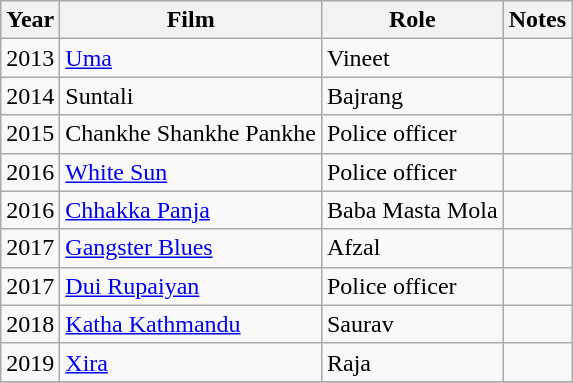<table class="wikitable">
<tr>
<th>Year</th>
<th>Film</th>
<th>Role</th>
<th>Notes</th>
</tr>
<tr>
<td>2013</td>
<td><a href='#'>Uma</a></td>
<td>Vineet</td>
<td></td>
</tr>
<tr>
<td>2014</td>
<td>Suntali</td>
<td>Bajrang</td>
<td></td>
</tr>
<tr>
<td>2015</td>
<td>Chankhe Shankhe Pankhe</td>
<td>Police officer</td>
<td></td>
</tr>
<tr>
<td>2016</td>
<td><a href='#'>White Sun</a></td>
<td>Police officer</td>
<td></td>
</tr>
<tr>
<td>2016</td>
<td><a href='#'>Chhakka Panja</a></td>
<td>Baba Masta Mola</td>
<td></td>
</tr>
<tr>
<td>2017</td>
<td><a href='#'>Gangster Blues</a></td>
<td>Afzal</td>
<td></td>
</tr>
<tr>
<td>2017</td>
<td><a href='#'>Dui Rupaiyan</a></td>
<td>Police officer</td>
<td></td>
</tr>
<tr>
<td>2018</td>
<td><a href='#'>Katha Kathmandu</a></td>
<td>Saurav</td>
<td></td>
</tr>
<tr>
<td>2019</td>
<td><a href='#'>Xira</a></td>
<td>Raja</td>
<td></td>
</tr>
<tr>
</tr>
</table>
